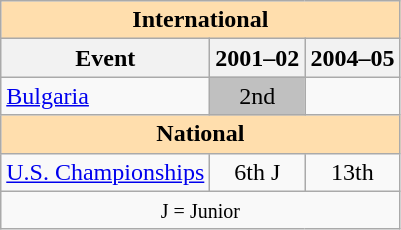<table class="wikitable" style="text-align:center">
<tr>
<th colspan="3" style="background-color: #ffdead; " align="center">International</th>
</tr>
<tr>
<th>Event</th>
<th>2001–02 <br></th>
<th>2004–05 <br></th>
</tr>
<tr>
<td align=left> <a href='#'>Bulgaria</a></td>
<td bgcolor="silver">2nd</td>
<td></td>
</tr>
<tr>
<th colspan="3" style="background-color: #ffdead; " align="center">National</th>
</tr>
<tr>
<td align=left><a href='#'>U.S. Championships</a></td>
<td>6th J</td>
<td>13th</td>
</tr>
<tr>
<td colspan="3" align="center"><small> J = Junior </small></td>
</tr>
</table>
